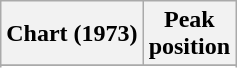<table class="wikitable sortable plainrowheaders" style="text-align:center">
<tr>
<th scope="col">Chart (1973)</th>
<th scope="col">Peak<br>position</th>
</tr>
<tr>
</tr>
<tr>
</tr>
</table>
